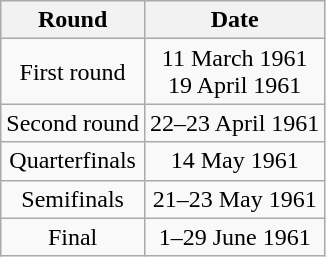<table class="wikitable" style="text-align: center">
<tr>
<th>Round</th>
<th>Date</th>
</tr>
<tr>
<td>First round</td>
<td>11 March 1961<br>19 April 1961</td>
</tr>
<tr>
<td>Second round</td>
<td>22–23 April 1961</td>
</tr>
<tr>
<td>Quarterfinals</td>
<td>14 May 1961</td>
</tr>
<tr>
<td>Semifinals</td>
<td>21–23 May 1961</td>
</tr>
<tr>
<td>Final</td>
<td>1–29 June 1961</td>
</tr>
</table>
